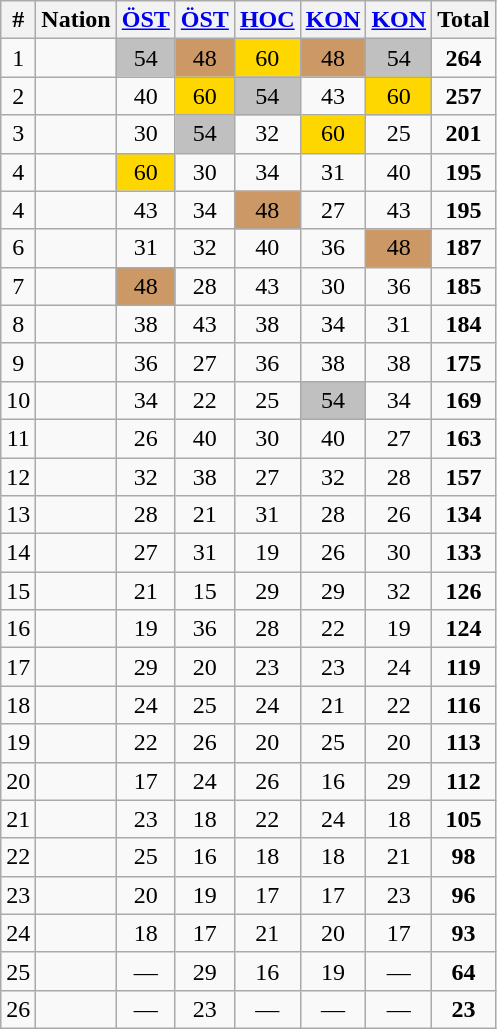<table class="wikitable sortable" style="text-align:center;">
<tr>
<th>#</th>
<th>Nation</th>
<th><a href='#'>ÖST</a><br></th>
<th><a href='#'>ÖST</a><br></th>
<th><a href='#'>HOC</a><br></th>
<th><a href='#'>KON</a><br></th>
<th><a href='#'>KON</a><br></th>
<th><strong>Total</strong> </th>
</tr>
<tr>
<td>1</td>
<td align="left"></td>
<td bgcolor="silver">54</td>
<td bgcolor="CC9966">48</td>
<td bgcolor="gold">60</td>
<td bgcolor="CC9966">48</td>
<td bgcolor="silver">54</td>
<td><strong>264</strong></td>
</tr>
<tr>
<td>2</td>
<td align="left"></td>
<td>40</td>
<td bgcolor="gold">60</td>
<td bgcolor="silver">54</td>
<td>43</td>
<td bgcolor="gold">60</td>
<td><strong>257</strong></td>
</tr>
<tr>
<td>3</td>
<td align="left"></td>
<td>30</td>
<td bgcolor="silver">54</td>
<td>32</td>
<td bgcolor="gold">60</td>
<td>25</td>
<td><strong>201</strong></td>
</tr>
<tr>
<td>4</td>
<td align="left"></td>
<td bgcolor="gold">60</td>
<td>30</td>
<td>34</td>
<td>31</td>
<td>40</td>
<td><strong>195</strong></td>
</tr>
<tr>
<td>4</td>
<td align="left"></td>
<td>43</td>
<td>34</td>
<td bgcolor="CC9966">48</td>
<td>27</td>
<td>43</td>
<td><strong>195</strong></td>
</tr>
<tr>
<td>6</td>
<td align="left"></td>
<td>31</td>
<td>32</td>
<td>40</td>
<td>36</td>
<td bgcolor="CC9966">48</td>
<td><strong>187</strong></td>
</tr>
<tr>
<td>7</td>
<td align="left"></td>
<td bgcolor="CC9966">48</td>
<td>28</td>
<td>43</td>
<td>30</td>
<td>36</td>
<td><strong>185</strong></td>
</tr>
<tr>
<td>8</td>
<td align="left"></td>
<td>38</td>
<td>43</td>
<td>38</td>
<td>34</td>
<td>31</td>
<td><strong>184</strong></td>
</tr>
<tr>
<td>9</td>
<td align="left"></td>
<td>36</td>
<td>27</td>
<td>36</td>
<td>38</td>
<td>38</td>
<td><strong>175</strong></td>
</tr>
<tr>
<td>10</td>
<td align="left"></td>
<td>34</td>
<td>22</td>
<td>25</td>
<td bgcolor="silver">54</td>
<td>34</td>
<td><strong>169</strong></td>
</tr>
<tr>
<td>11</td>
<td align="left"></td>
<td>26</td>
<td>40</td>
<td>30</td>
<td>40</td>
<td>27</td>
<td><strong>163</strong></td>
</tr>
<tr>
<td>12</td>
<td align="left"></td>
<td>32</td>
<td>38</td>
<td>27</td>
<td>32</td>
<td>28</td>
<td><strong>157</strong></td>
</tr>
<tr>
<td>13</td>
<td align="left"></td>
<td>28</td>
<td>21</td>
<td>31</td>
<td>28</td>
<td>26</td>
<td><strong>134</strong></td>
</tr>
<tr>
<td>14</td>
<td align="left"></td>
<td>27</td>
<td>31</td>
<td>19</td>
<td>26</td>
<td>30</td>
<td><strong>133</strong></td>
</tr>
<tr>
<td>15</td>
<td align="left"></td>
<td>21</td>
<td>15</td>
<td>29</td>
<td>29</td>
<td>32</td>
<td><strong>126</strong></td>
</tr>
<tr>
<td>16</td>
<td align="left"></td>
<td>19</td>
<td>36</td>
<td>28</td>
<td>22</td>
<td>19</td>
<td><strong>124</strong></td>
</tr>
<tr>
<td>17</td>
<td align="left"></td>
<td>29</td>
<td>20</td>
<td>23</td>
<td>23</td>
<td>24</td>
<td><strong>119</strong></td>
</tr>
<tr>
<td>18</td>
<td align="left"></td>
<td>24</td>
<td>25</td>
<td>24</td>
<td>21</td>
<td>22</td>
<td><strong>116</strong></td>
</tr>
<tr>
<td>19</td>
<td align="left"></td>
<td>22</td>
<td>26</td>
<td>20</td>
<td>25</td>
<td>20</td>
<td><strong>113</strong></td>
</tr>
<tr>
<td>20</td>
<td align="left"></td>
<td>17</td>
<td>24</td>
<td>26</td>
<td>16</td>
<td>29</td>
<td><strong>112</strong></td>
</tr>
<tr>
<td>21</td>
<td align="left"></td>
<td>23</td>
<td>18</td>
<td>22</td>
<td>24</td>
<td>18</td>
<td><strong>105</strong></td>
</tr>
<tr>
<td>22</td>
<td align="left"></td>
<td>25</td>
<td>16</td>
<td>18</td>
<td>18</td>
<td>21</td>
<td><strong>98</strong></td>
</tr>
<tr>
<td>23</td>
<td align="left"></td>
<td>20</td>
<td>19</td>
<td>17</td>
<td>17</td>
<td>23</td>
<td><strong>96</strong></td>
</tr>
<tr>
<td>24</td>
<td align="left"></td>
<td>18</td>
<td>17</td>
<td>21</td>
<td>20</td>
<td>17</td>
<td><strong>93</strong></td>
</tr>
<tr>
<td>25</td>
<td align="left"></td>
<td>—</td>
<td>29</td>
<td>16</td>
<td>19</td>
<td>—</td>
<td><strong>64</strong></td>
</tr>
<tr>
<td>26</td>
<td align="left"></td>
<td>—</td>
<td>23</td>
<td>—</td>
<td>—</td>
<td>—</td>
<td><strong>23</strong></td>
</tr>
</table>
